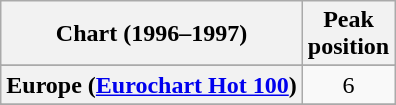<table class="wikitable sortable plainrowheaders" style="text-align:center">
<tr>
<th>Chart (1996–1997)</th>
<th>Peak<br>position</th>
</tr>
<tr>
</tr>
<tr>
<th scope="row">Europe (<a href='#'>Eurochart Hot 100</a>)</th>
<td>6</td>
</tr>
<tr>
</tr>
<tr>
</tr>
<tr>
</tr>
<tr>
</tr>
<tr>
</tr>
<tr>
</tr>
</table>
